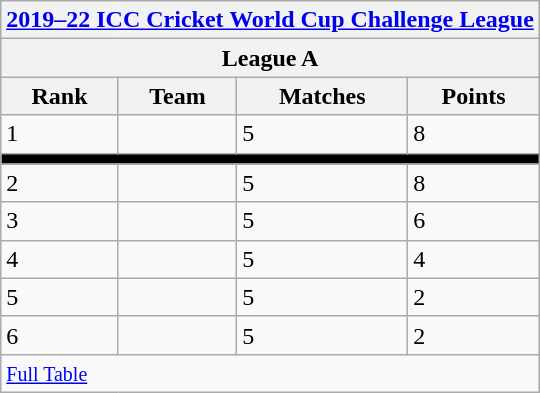<table class="wikitable" style="white-space: nowrap;" style="text-align:center">
<tr>
<th colspan="4"><a href='#'>2019–22 ICC Cricket World Cup Challenge League</a></th>
</tr>
<tr>
<th colspan="4">League A</th>
</tr>
<tr>
<th>Rank</th>
<th>Team</th>
<th>Matches</th>
<th>Points</th>
</tr>
<tr>
<td>1</td>
<td style="text-align:left"></td>
<td>5</td>
<td>8</td>
</tr>
<tr>
<td colspan="4" style="background-color:#000"></td>
</tr>
<tr>
<td>2</td>
<td style="text-align:left"></td>
<td>5</td>
<td>8</td>
</tr>
<tr>
<td>3</td>
<td style="text-align:left"></td>
<td>5</td>
<td>6</td>
</tr>
<tr>
<td>4</td>
<td style="text-align:left"></td>
<td>5</td>
<td>4</td>
</tr>
<tr>
<td>5</td>
<td style="text-align:left"></td>
<td>5</td>
<td>2</td>
</tr>
<tr>
<td>6</td>
<td style="text-align:left"></td>
<td>5</td>
<td>2</td>
</tr>
<tr>
<td colspan="4"><small><a href='#'>Full Table</a></small></td>
</tr>
</table>
